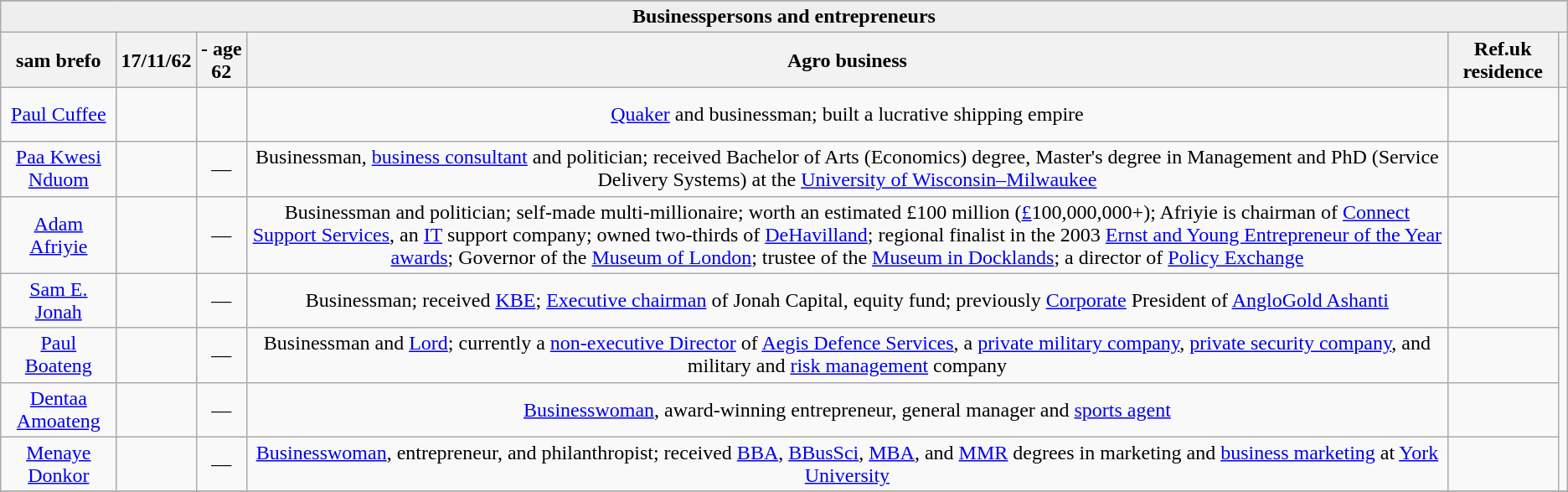<table class="wikitable sortable" style="text-align: centre;">
<tr ">
</tr>
<tr bgcolor=#EEEEEE>
<td align=center colspan=6><strong>Businesspersons and entrepreneurs</strong></td>
</tr>
<tr>
<th class="unsortable">sam brefo</th>
<th class="unsortable">17/11/62</th>
<th class="unsortable">- age 62</th>
<th class="unsortable">Agro business</th>
<th class="unsortable">Ref.uk residence</th>
<th class="unsortable"></th>
</tr>
<tr>
<td align=center><a href='#'>Paul Cuffee</a></td>
<td align=center></td>
<td align=center></td>
<td align=center><a href='#'>Quaker</a> and businessman; built a lucrative shipping empire</td>
<td align=center><br><br></td>
<td align=center rowspan="7"><br></td>
</tr>
<tr>
<td align=center><a href='#'>Paa Kwesi Nduom</a></td>
<td align=center></td>
<td align=center>—</td>
<td align=center>Businessman, <a href='#'>business consultant</a> and politician; received Bachelor of Arts (Economics) degree, Master's degree in Management and PhD (Service Delivery Systems) at the <a href='#'>University of Wisconsin–Milwaukee</a></td>
<td align=center></td>
</tr>
<tr>
<td align=center><a href='#'>Adam Afriyie</a></td>
<td align=center></td>
<td align=center>—</td>
<td align=center>Businessman and politician; self-made multi-millionaire; worth an estimated £100 million (<a href='#'>£</a>100,000,000+); Afriyie is chairman of <a href='#'>Connect Support Services</a>, an <a href='#'>IT</a> support company; owned two-thirds of <a href='#'>DeHavilland</a>;  regional finalist in the 2003 <a href='#'>Ernst and Young Entrepreneur of the Year awards</a>; Governor of the <a href='#'>Museum of London</a>; trustee of the <a href='#'>Museum in Docklands</a>; a director of <a href='#'>Policy Exchange</a></td>
<td align=center></td>
</tr>
<tr>
<td align=center><a href='#'>Sam E. Jonah</a></td>
<td align=center></td>
<td align=center>—</td>
<td align=center>Businessman; received <a href='#'>KBE</a>; <a href='#'>Executive chairman</a> of Jonah Capital, equity fund; previously <a href='#'>Corporate</a> President of <a href='#'>AngloGold Ashanti</a></td>
<td align=center></td>
</tr>
<tr>
<td align=center><a href='#'>Paul Boateng</a></td>
<td align=center></td>
<td align=center>—</td>
<td align=center>Businessman and <a href='#'>Lord</a>; currently a <a href='#'>non-executive Director</a> of <a href='#'>Aegis Defence Services</a>, a <a href='#'>private military company</a>, <a href='#'>private security company</a>, and military and <a href='#'>risk management</a> company</td>
<td align=center><br></td>
</tr>
<tr>
<td align=center><a href='#'>Dentaa Amoateng</a></td>
<td align=center> </td>
<td align=center>—</td>
<td align=center><a href='#'>Businesswoman</a>, award-winning entrepreneur, general manager and <a href='#'>sports agent</a></td>
<td align=center></td>
</tr>
<tr>
<td align=center><a href='#'>Menaye Donkor</a></td>
<td align=center></td>
<td align=center>—</td>
<td align=center><a href='#'>Businesswoman</a>, entrepreneur, and philanthropist; received <a href='#'>BBA</a>, <a href='#'>BBusSci</a>, <a href='#'>MBA</a>, and <a href='#'>MMR</a> degrees in marketing and <a href='#'>business marketing</a> at <a href='#'>York University</a></td>
<td align=center><br></td>
</tr>
<tr>
</tr>
</table>
